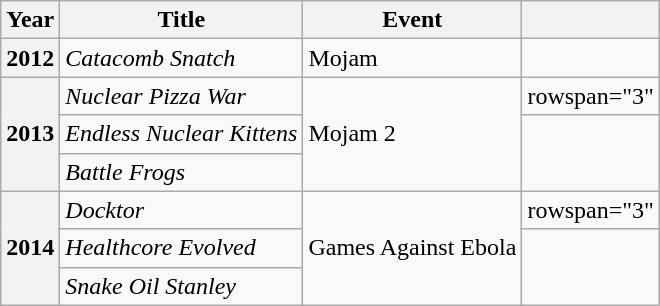<table class="wikitable sortable plainrowheaders">
<tr>
<th scope="col">Year</th>
<th scope="col">Title</th>
<th scope="col">Event</th>
<th scope="col" class="unsortable"></th>
</tr>
<tr>
<th scope="row">2012</th>
<td><em>Catacomb Snatch</em></td>
<td>Mojam</td>
<td></td>
</tr>
<tr>
<th scope="row" rowspan="3">2013</th>
<td><em>Nuclear Pizza War</em></td>
<td rowspan="3">Mojam 2</td>
<td>rowspan="3" </td>
</tr>
<tr>
<td><em>Endless Nuclear Kittens</em></td>
</tr>
<tr>
<td><em>Battle Frogs</em></td>
</tr>
<tr>
<th scope="row" rowspan="3">2014</th>
<td><em>Docktor</em></td>
<td rowspan="3">Games Against Ebola</td>
<td>rowspan="3" </td>
</tr>
<tr>
<td><em>Healthcore Evolved</em></td>
</tr>
<tr>
<td><em>Snake Oil Stanley</em></td>
</tr>
</table>
